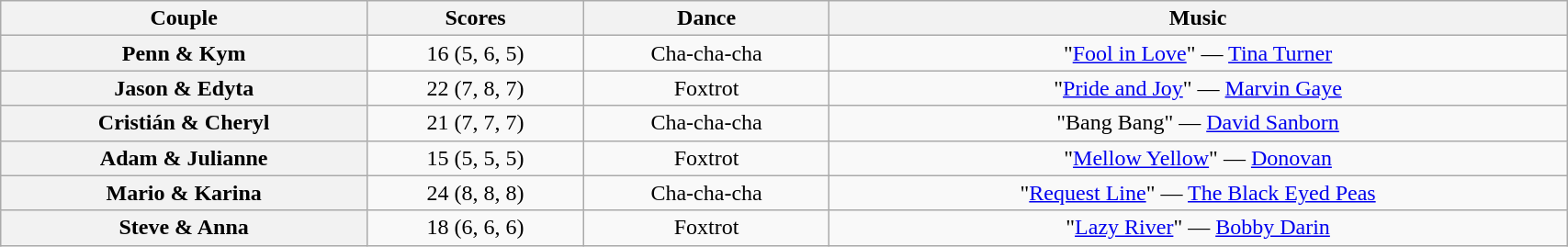<table class="wikitable sortable" style="text-align:center; width:90%">
<tr>
<th scope="col">Couple</th>
<th scope="col">Scores</th>
<th scope="col" class="unsortable">Dance</th>
<th scope="col" class="unsortable">Music</th>
</tr>
<tr>
<th scope="row">Penn & Kym</th>
<td>16 (5, 6, 5)</td>
<td>Cha-cha-cha</td>
<td>"<a href='#'>Fool in Love</a>" — <a href='#'>Tina Turner</a></td>
</tr>
<tr>
<th scope="row">Jason & Edyta</th>
<td>22 (7, 8, 7)</td>
<td>Foxtrot</td>
<td>"<a href='#'>Pride and Joy</a>" — <a href='#'>Marvin Gaye</a></td>
</tr>
<tr>
<th scope="row">Cristián & Cheryl</th>
<td>21 (7, 7, 7)</td>
<td>Cha-cha-cha</td>
<td>"Bang Bang" — <a href='#'>David Sanborn</a></td>
</tr>
<tr>
<th scope="row">Adam & Julianne</th>
<td>15 (5, 5, 5)</td>
<td>Foxtrot</td>
<td>"<a href='#'>Mellow Yellow</a>" — <a href='#'>Donovan</a></td>
</tr>
<tr>
<th scope="row">Mario & Karina</th>
<td>24 (8, 8, 8)</td>
<td>Cha-cha-cha</td>
<td>"<a href='#'>Request Line</a>" — <a href='#'>The Black Eyed Peas</a></td>
</tr>
<tr>
<th scope="row">Steve & Anna</th>
<td>18 (6, 6, 6)</td>
<td>Foxtrot</td>
<td>"<a href='#'>Lazy River</a>" — <a href='#'>Bobby Darin</a></td>
</tr>
</table>
